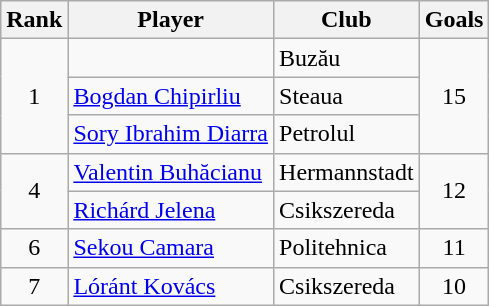<table class="wikitable" style="text-align:center">
<tr>
<th>Rank</th>
<th>Player</th>
<th>Club</th>
<th>Goals</th>
</tr>
<tr>
<td rowspan="3">1</td>
<td align="left"> </td>
<td align="left">Buzău</td>
<td rowspan="3">15</td>
</tr>
<tr>
<td align="left"> <a href='#'>Bogdan Chipirliu</a></td>
<td align="left">Steaua</td>
</tr>
<tr>
<td align="left"> <a href='#'>Sory Ibrahim Diarra</a></td>
<td align="left">Petrolul</td>
</tr>
<tr>
<td rowspan="2">4</td>
<td align="left"> <a href='#'>Valentin Buhăcianu</a></td>
<td align="left">Hermannstadt</td>
<td rowspan="2">12</td>
</tr>
<tr>
<td align="left"> <a href='#'>Richárd Jelena</a></td>
<td align="left">Csikszereda</td>
</tr>
<tr>
<td rowspan="1">6</td>
<td align="left"> <a href='#'>Sekou Camara</a></td>
<td align="left">Politehnica</td>
<td rowspan="1">11</td>
</tr>
<tr>
<td rowspan="1">7</td>
<td align="left"> <a href='#'>Lóránt Kovács</a></td>
<td align="left">Csikszereda</td>
<td rowspan="1">10</td>
</tr>
</table>
